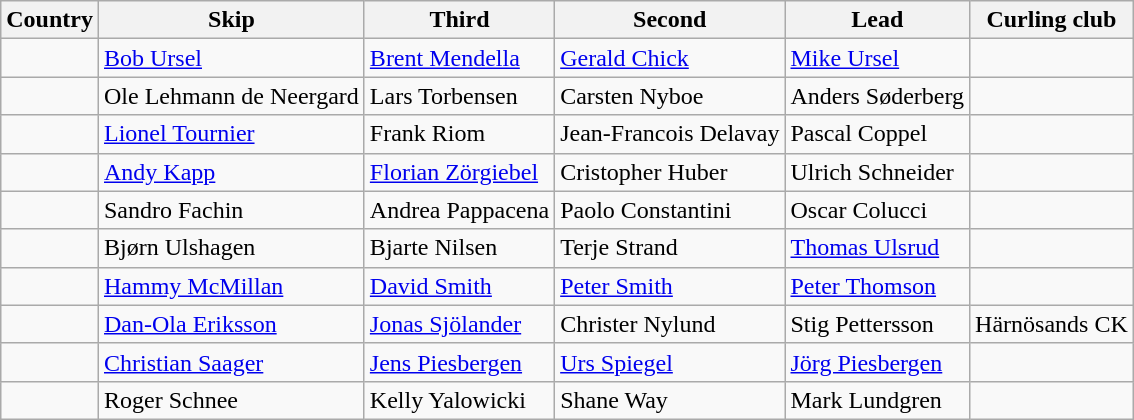<table class=wikitable>
<tr>
<th>Country</th>
<th>Skip</th>
<th>Third</th>
<th>Second</th>
<th>Lead</th>
<th>Curling club</th>
</tr>
<tr>
<td></td>
<td><a href='#'>Bob Ursel</a></td>
<td><a href='#'>Brent Mendella</a></td>
<td><a href='#'>Gerald Chick</a></td>
<td><a href='#'>Mike Ursel</a></td>
<td></td>
</tr>
<tr>
<td></td>
<td>Ole Lehmann de Neergard</td>
<td>Lars Torbensen</td>
<td>Carsten Nyboe</td>
<td>Anders Søderberg</td>
<td></td>
</tr>
<tr>
<td></td>
<td><a href='#'>Lionel Tournier</a></td>
<td>Frank Riom</td>
<td>Jean-Francois Delavay</td>
<td>Pascal Coppel</td>
<td></td>
</tr>
<tr>
<td></td>
<td><a href='#'>Andy Kapp</a></td>
<td><a href='#'>Florian Zörgiebel</a></td>
<td>Cristopher Huber</td>
<td>Ulrich Schneider</td>
<td></td>
</tr>
<tr>
<td></td>
<td>Sandro Fachin</td>
<td>Andrea Pappacena</td>
<td>Paolo Constantini</td>
<td>Oscar Colucci</td>
<td></td>
</tr>
<tr>
<td></td>
<td>Bjørn Ulshagen</td>
<td>Bjarte Nilsen</td>
<td>Terje Strand</td>
<td><a href='#'>Thomas Ulsrud</a></td>
<td></td>
</tr>
<tr>
<td></td>
<td><a href='#'>Hammy McMillan</a></td>
<td><a href='#'>David Smith</a></td>
<td><a href='#'>Peter Smith</a></td>
<td><a href='#'>Peter Thomson</a></td>
<td></td>
</tr>
<tr>
<td></td>
<td><a href='#'>Dan-Ola Eriksson</a></td>
<td><a href='#'>Jonas Sjölander</a></td>
<td>Christer Nylund</td>
<td>Stig Pettersson</td>
<td>Härnösands CK</td>
</tr>
<tr>
<td></td>
<td><a href='#'>Christian Saager</a></td>
<td><a href='#'>Jens Piesbergen</a></td>
<td><a href='#'>Urs Spiegel</a></td>
<td><a href='#'>Jörg Piesbergen</a></td>
<td></td>
</tr>
<tr>
<td></td>
<td>Roger Schnee</td>
<td>Kelly Yalowicki</td>
<td>Shane Way</td>
<td>Mark Lundgren</td>
<td></td>
</tr>
</table>
